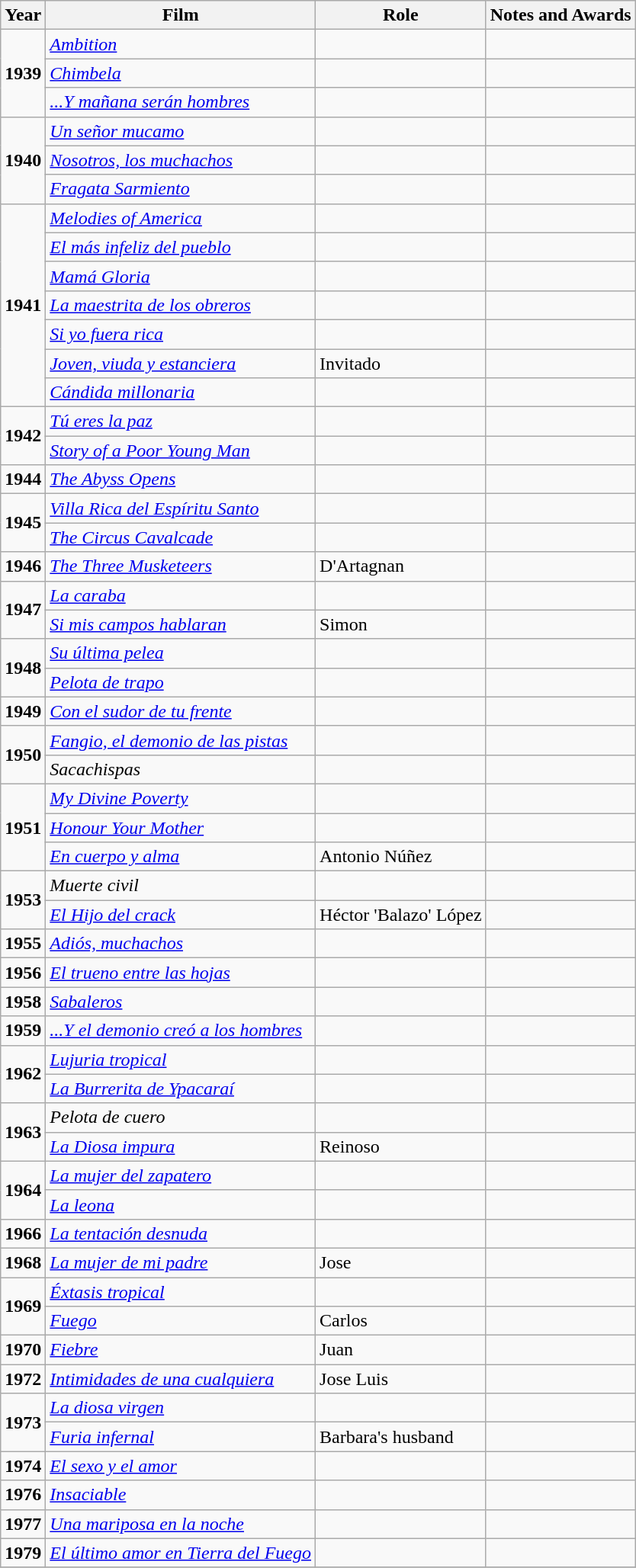<table class="wikitable">
<tr>
<th>Year</th>
<th>Film</th>
<th>Role</th>
<th>Notes and Awards</th>
</tr>
<tr>
<td rowspan="3"><strong>1939</strong></td>
<td><em><a href='#'>Ambition</a></em></td>
<td></td>
<td></td>
</tr>
<tr>
<td><em><a href='#'>Chimbela</a></em></td>
<td></td>
<td></td>
</tr>
<tr>
<td><em><a href='#'>...Y mañana serán hombres</a></em></td>
<td></td>
<td></td>
</tr>
<tr>
<td rowspan="3"><strong>1940</strong></td>
<td><em><a href='#'>Un señor mucamo</a></em></td>
<td></td>
<td></td>
</tr>
<tr>
<td><em><a href='#'>Nosotros, los muchachos</a></em></td>
<td></td>
<td></td>
</tr>
<tr>
<td><em><a href='#'>Fragata Sarmiento</a></em></td>
<td></td>
<td></td>
</tr>
<tr>
<td rowspan="7"><strong>1941</strong></td>
<td><em><a href='#'>Melodies of America</a></em></td>
<td></td>
<td></td>
</tr>
<tr>
<td><em><a href='#'>El más infeliz del pueblo</a></em></td>
<td></td>
<td></td>
</tr>
<tr>
<td><em><a href='#'>Mamá Gloria</a></em></td>
<td></td>
<td></td>
</tr>
<tr>
<td><em><a href='#'>La maestrita de los obreros</a></em></td>
<td></td>
<td></td>
</tr>
<tr>
<td><em><a href='#'>Si yo fuera rica</a></em></td>
<td></td>
<td></td>
</tr>
<tr>
<td><em><a href='#'>Joven, viuda y estanciera</a></em></td>
<td>Invitado</td>
<td></td>
</tr>
<tr>
<td><em><a href='#'>Cándida millonaria</a></em></td>
<td></td>
<td></td>
</tr>
<tr>
<td rowspan="2"><strong>1942</strong></td>
<td><em><a href='#'>Tú eres la paz</a></em></td>
<td></td>
<td></td>
</tr>
<tr>
<td><em><a href='#'>Story of a Poor Young Man</a></em></td>
<td></td>
<td></td>
</tr>
<tr>
<td><strong>1944</strong></td>
<td><em><a href='#'>The Abyss Opens</a></em></td>
<td></td>
<td></td>
</tr>
<tr>
<td rowspan="2"><strong>1945</strong></td>
<td><em><a href='#'>Villa Rica del Espíritu Santo</a></em></td>
<td></td>
<td></td>
</tr>
<tr>
<td><em><a href='#'>The Circus Cavalcade</a></em></td>
<td></td>
<td></td>
</tr>
<tr>
<td><strong>1946</strong></td>
<td><em><a href='#'>The Three Musketeers</a></em></td>
<td>D'Artagnan</td>
<td></td>
</tr>
<tr>
<td rowspan="2"><strong>1947</strong></td>
<td><em><a href='#'>La caraba</a></em></td>
<td></td>
<td></td>
</tr>
<tr>
<td><em><a href='#'>Si mis campos hablaran</a></em></td>
<td>Simon</td>
<td></td>
</tr>
<tr>
<td rowspan="2"><strong>1948</strong></td>
<td><em><a href='#'>Su última pelea</a></em></td>
<td></td>
<td></td>
</tr>
<tr>
<td><em><a href='#'>Pelota de trapo</a></em></td>
<td></td>
<td></td>
</tr>
<tr>
<td><strong>1949</strong></td>
<td><em><a href='#'>Con el sudor de tu frente</a></em></td>
<td></td>
<td></td>
</tr>
<tr>
<td rowspan="2"><strong>1950</strong></td>
<td><em><a href='#'>Fangio, el demonio de las pistas</a></em></td>
<td></td>
<td></td>
</tr>
<tr>
<td><em>Sacachispas</em></td>
<td></td>
<td></td>
</tr>
<tr>
<td rowspan="3"><strong>1951</strong></td>
<td><em><a href='#'>My Divine Poverty</a></em></td>
<td></td>
<td></td>
</tr>
<tr>
<td><em><a href='#'>Honour Your Mother</a></em></td>
<td></td>
<td></td>
</tr>
<tr>
<td><em><a href='#'>En cuerpo y alma</a></em></td>
<td>Antonio Núñez</td>
<td></td>
</tr>
<tr>
<td rowspan="2"><strong>1953</strong></td>
<td><em>Muerte civil</em></td>
<td></td>
<td></td>
</tr>
<tr>
<td><em><a href='#'>El Hijo del crack</a></em></td>
<td>Héctor 'Balazo' López</td>
<td></td>
</tr>
<tr>
<td><strong>1955</strong></td>
<td><em><a href='#'>Adiós, muchachos</a></em></td>
<td></td>
<td></td>
</tr>
<tr>
<td><strong>1956</strong></td>
<td><em><a href='#'>El trueno entre las hojas</a></em></td>
<td></td>
<td></td>
</tr>
<tr>
<td><strong>1958</strong></td>
<td><em><a href='#'>Sabaleros</a></em></td>
<td></td>
<td></td>
</tr>
<tr>
<td><strong>1959</strong></td>
<td><em><a href='#'>...Y el demonio creó a los hombres</a></em></td>
<td></td>
<td></td>
</tr>
<tr>
<td rowspan="2"><strong>1962</strong></td>
<td><em><a href='#'>Lujuria tropical</a></em></td>
<td></td>
<td></td>
</tr>
<tr>
<td><em><a href='#'>La Burrerita de Ypacaraí</a></em></td>
<td></td>
<td></td>
</tr>
<tr>
<td rowspan="2"><strong>1963</strong></td>
<td><em>Pelota de cuero</em></td>
<td></td>
<td></td>
</tr>
<tr>
<td><em><a href='#'>La Diosa impura</a></em></td>
<td>Reinoso</td>
<td></td>
</tr>
<tr>
<td rowspan="2"><strong>1964</strong></td>
<td><em><a href='#'>La mujer del zapatero</a></em></td>
<td></td>
<td></td>
</tr>
<tr>
<td><em><a href='#'>La leona</a></em></td>
<td></td>
<td></td>
</tr>
<tr>
<td><strong>1966</strong></td>
<td><em><a href='#'>La tentación desnuda</a></em></td>
<td></td>
<td></td>
</tr>
<tr>
<td><strong>1968</strong></td>
<td><em><a href='#'>La mujer de mi padre</a></em></td>
<td>Jose</td>
<td></td>
</tr>
<tr>
<td rowspan="2"><strong>1969</strong></td>
<td><em><a href='#'>Éxtasis tropical</a></em></td>
<td></td>
<td></td>
</tr>
<tr>
<td><em><a href='#'>Fuego</a></em></td>
<td>Carlos</td>
<td></td>
</tr>
<tr>
<td><strong>1970</strong></td>
<td><em><a href='#'>Fiebre</a></em></td>
<td>Juan</td>
<td></td>
</tr>
<tr>
<td><strong>1972</strong></td>
<td><em><a href='#'>Intimidades de una cualquiera</a></em></td>
<td>Jose Luis</td>
<td></td>
</tr>
<tr>
<td rowspan="2"><strong>1973</strong></td>
<td><em><a href='#'>La diosa virgen</a></em></td>
<td></td>
<td></td>
</tr>
<tr>
<td><em><a href='#'>Furia infernal</a></em></td>
<td>Barbara's husband</td>
<td></td>
</tr>
<tr>
<td><strong>1974</strong></td>
<td><em><a href='#'>El sexo y el amor</a></em></td>
<td></td>
<td></td>
</tr>
<tr>
<td><strong>1976</strong></td>
<td><em><a href='#'>Insaciable</a></em></td>
<td></td>
<td></td>
</tr>
<tr>
<td><strong>1977</strong></td>
<td><em><a href='#'>Una mariposa en la noche</a></em></td>
<td></td>
<td></td>
</tr>
<tr>
<td><strong>1979</strong></td>
<td><em><a href='#'>El último amor en Tierra del Fuego</a></em></td>
<td></td>
<td></td>
</tr>
<tr>
</tr>
</table>
